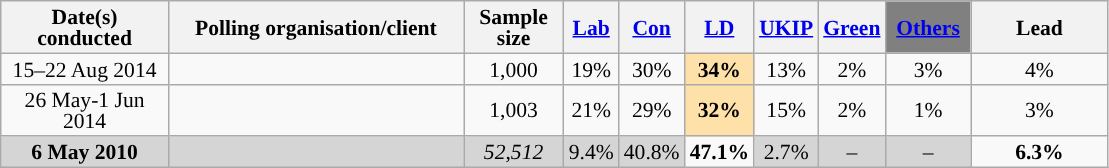<table class="wikitable sortable" style="text-align:center;font-size:90%;line-height:14px">
<tr>
<th ! style="width:105px;">Date(s)<br>conducted</th>
<th style="width:190px;">Polling organisation/client</th>
<th class="unsortable" style="width:60px;">Sample size</th>
<th class="unsortable" style="background:"><a href='#'><span>Lab</span></a></th>
<th class="unsortable" style="background:"><a href='#'><span>Con</span></a></th>
<th class="unsortable" style="background:"><a href='#'><span>LD</span></a></th>
<th class="unsortable" style="background:"><a href='#'><span>UKIP</span></a></th>
<th class="unsortable" style="background:"><a href='#'><span>Green</span></a></th>
<th class="unsortable" style="background:gray; width:50px;"><a href='#'><span>Others</span></a></th>
<th class="unsortable" style="width:85px;">Lead</th>
</tr>
<tr>
<td>15–22 Aug 2014</td>
<td></td>
<td>1,000</td>
<td>19%</td>
<td>30%</td>
<td style="background:#FEE1A8"><strong>34%</strong></td>
<td>13%</td>
<td>2%</td>
<td>3%</td>
<td style="background:">4%</td>
</tr>
<tr>
<td>26 May-1 Jun 2014</td>
<td></td>
<td>1,003</td>
<td>21%</td>
<td>29%</td>
<td style="background:#FEE1A8"><strong>32%</strong></td>
<td>15%</td>
<td>2%</td>
<td>1%</td>
<td style="background:">3%</td>
</tr>
<tr>
<td style="background:#D5D5D5"><strong>6 May 2010</strong></td>
<td style="background:#D5D5D5"></td>
<td style="background:#D5D5D5"><em>52,512</em></td>
<td style="background:#D5D5D5">9.4%</td>
<td style="background:#D5D5D5">40.8%</td>
<td style="background:"><strong>47.1%</strong></td>
<td style="background:#D5D5D5">2.7%</td>
<td style="background:#D5D5D5">–</td>
<td style="background:#D5D5D5">–</td>
<td style="background:"><strong>6.3% </strong></td>
</tr>
</table>
